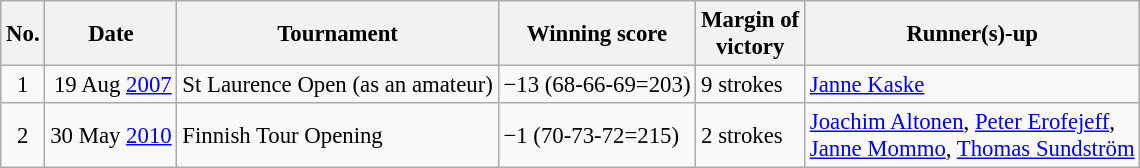<table class="wikitable" style="font-size:95%;">
<tr>
<th>No.</th>
<th>Date</th>
<th>Tournament</th>
<th>Winning score</th>
<th>Margin of<br>victory</th>
<th>Runner(s)-up</th>
</tr>
<tr>
<td align=center>1</td>
<td align=right>19 Aug <a href='#'>2007</a></td>
<td>St Laurence Open (as an amateur)</td>
<td>−13 (68-66-69=203)</td>
<td>9 strokes</td>
<td> <a href='#'>Janne Kaske</a></td>
</tr>
<tr>
<td align=center>2</td>
<td align=right>30 May <a href='#'>2010</a></td>
<td>Finnish Tour Opening</td>
<td>−1 (70-73-72=215)</td>
<td>2 strokes</td>
<td> <a href='#'>Joachim Altonen</a>,  <a href='#'>Peter Erofejeff</a>,<br> <a href='#'>Janne Mommo</a>,  <a href='#'>Thomas Sundström</a></td>
</tr>
</table>
